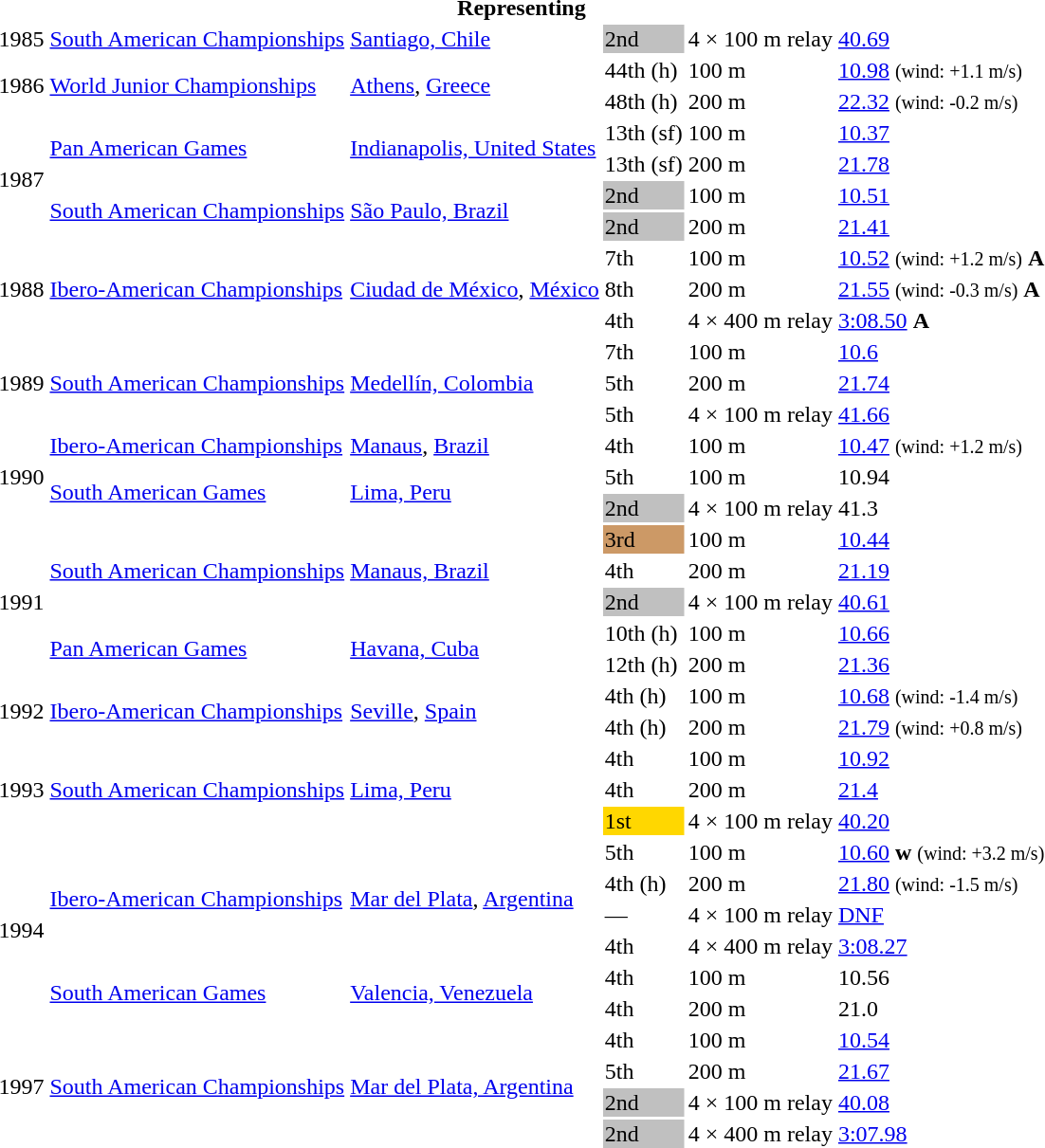<table>
<tr>
<th colspan="6">Representing </th>
</tr>
<tr>
<td>1985</td>
<td><a href='#'>South American Championships</a></td>
<td><a href='#'>Santiago, Chile</a></td>
<td bgcolor=silver>2nd</td>
<td>4 × 100 m relay</td>
<td><a href='#'>40.69</a></td>
</tr>
<tr>
<td rowspan=2>1986</td>
<td rowspan=2><a href='#'>World Junior Championships</a></td>
<td rowspan=2><a href='#'>Athens</a>, <a href='#'>Greece</a></td>
<td>44th (h)</td>
<td>100 m</td>
<td><a href='#'>10.98</a> <small>(wind: +1.1 m/s)</small></td>
</tr>
<tr>
<td>48th (h)</td>
<td>200 m</td>
<td><a href='#'>22.32</a> <small>(wind: -0.2 m/s)</small></td>
</tr>
<tr>
<td rowspan=4>1987</td>
<td rowspan=2><a href='#'>Pan American Games</a></td>
<td rowspan=2><a href='#'>Indianapolis, United States</a></td>
<td>13th (sf)</td>
<td>100 m</td>
<td><a href='#'>10.37</a></td>
</tr>
<tr>
<td>13th (sf)</td>
<td>200 m</td>
<td><a href='#'>21.78</a></td>
</tr>
<tr>
<td rowspan=2><a href='#'>South American Championships</a></td>
<td rowspan=2><a href='#'>São Paulo, Brazil</a></td>
<td bgcolor="silver">2nd</td>
<td>100 m</td>
<td><a href='#'>10.51</a></td>
</tr>
<tr>
<td bgcolor="silver">2nd</td>
<td>200 m</td>
<td><a href='#'>21.41</a></td>
</tr>
<tr>
<td rowspan=3>1988</td>
<td rowspan=3><a href='#'>Ibero-American Championships</a></td>
<td rowspan=3><a href='#'>Ciudad de México</a>, <a href='#'>México</a></td>
<td>7th</td>
<td>100 m</td>
<td><a href='#'>10.52</a> <small>(wind: +1.2 m/s)</small> <strong>A</strong></td>
</tr>
<tr>
<td>8th</td>
<td>200 m</td>
<td><a href='#'>21.55</a> <small>(wind: -0.3 m/s)</small> <strong>A</strong></td>
</tr>
<tr>
<td>4th</td>
<td>4 × 400 m relay</td>
<td><a href='#'>3:08.50</a> <strong>A</strong></td>
</tr>
<tr>
<td rowspan=3>1989</td>
<td rowspan=3><a href='#'>South American Championships</a></td>
<td rowspan=3><a href='#'>Medellín, Colombia</a></td>
<td>7th</td>
<td>100 m</td>
<td><a href='#'>10.6</a></td>
</tr>
<tr>
<td>5th</td>
<td>200 m</td>
<td><a href='#'>21.74</a></td>
</tr>
<tr>
<td>5th</td>
<td>4 × 100 m relay</td>
<td><a href='#'>41.66</a></td>
</tr>
<tr>
<td rowspan=3>1990</td>
<td><a href='#'>Ibero-American Championships</a></td>
<td><a href='#'>Manaus</a>, <a href='#'>Brazil</a></td>
<td>4th</td>
<td>100 m</td>
<td><a href='#'>10.47</a> <small>(wind: +1.2 m/s)</small></td>
</tr>
<tr>
<td rowspan=2><a href='#'>South American Games</a></td>
<td rowspan=2><a href='#'>Lima, Peru</a></td>
<td>5th</td>
<td>100 m</td>
<td>10.94</td>
</tr>
<tr>
<td bgcolor=silver>2nd</td>
<td>4 × 100 m relay</td>
<td>41.3</td>
</tr>
<tr>
<td rowspan=5>1991</td>
<td rowspan=3><a href='#'>South American Championships</a></td>
<td rowspan=3><a href='#'>Manaus, Brazil</a></td>
<td bgcolor="cc9966">3rd</td>
<td>100 m</td>
<td><a href='#'>10.44</a></td>
</tr>
<tr>
<td>4th</td>
<td>200 m</td>
<td><a href='#'>21.19</a></td>
</tr>
<tr>
<td bgcolor=silver>2nd</td>
<td>4 × 100 m relay</td>
<td><a href='#'>40.61</a></td>
</tr>
<tr>
<td rowspan=2><a href='#'>Pan American Games</a></td>
<td rowspan=2><a href='#'>Havana, Cuba</a></td>
<td>10th (h)</td>
<td>100 m</td>
<td><a href='#'>10.66</a></td>
</tr>
<tr>
<td>12th (h)</td>
<td>200 m</td>
<td><a href='#'>21.36</a></td>
</tr>
<tr>
<td rowspan=2>1992</td>
<td rowspan=2><a href='#'>Ibero-American Championships</a></td>
<td rowspan=2><a href='#'>Seville</a>, <a href='#'>Spain</a></td>
<td>4th (h)</td>
<td>100 m</td>
<td><a href='#'>10.68</a> <small>(wind: -1.4 m/s)</small></td>
</tr>
<tr>
<td>4th (h)</td>
<td>200 m</td>
<td><a href='#'>21.79</a> <small>(wind: +0.8 m/s)</small></td>
</tr>
<tr>
<td rowspan=3>1993</td>
<td rowspan=3><a href='#'>South American Championships</a></td>
<td rowspan=3><a href='#'>Lima, Peru</a></td>
<td>4th</td>
<td>100 m</td>
<td><a href='#'>10.92</a></td>
</tr>
<tr>
<td>4th</td>
<td>200 m</td>
<td><a href='#'>21.4</a></td>
</tr>
<tr>
<td bgcolor=gold>1st</td>
<td>4 × 100 m relay</td>
<td><a href='#'>40.20</a></td>
</tr>
<tr>
<td rowspan=6>1994</td>
<td rowspan=4><a href='#'>Ibero-American Championships</a></td>
<td rowspan=4><a href='#'>Mar del Plata</a>, <a href='#'>Argentina</a></td>
<td>5th</td>
<td>100 m</td>
<td><a href='#'>10.60</a> <strong>w</strong> <small>(wind: +3.2 m/s)</small></td>
</tr>
<tr>
<td>4th (h)</td>
<td>200 m</td>
<td><a href='#'>21.80</a> <small>(wind: -1.5 m/s)</small></td>
</tr>
<tr>
<td>—</td>
<td>4 × 100 m relay</td>
<td><a href='#'>DNF</a></td>
</tr>
<tr>
<td>4th</td>
<td>4 × 400 m relay</td>
<td><a href='#'>3:08.27</a></td>
</tr>
<tr>
<td rowspan=2><a href='#'>South American Games</a></td>
<td rowspan=2><a href='#'>Valencia, Venezuela</a></td>
<td>4th</td>
<td>100 m</td>
<td>10.56</td>
</tr>
<tr>
<td>4th</td>
<td>200 m</td>
<td>21.0</td>
</tr>
<tr>
<td rowspan=4>1997</td>
<td rowspan=4><a href='#'>South American Championships</a></td>
<td rowspan=4><a href='#'>Mar del Plata, Argentina</a></td>
<td>4th</td>
<td>100 m</td>
<td><a href='#'>10.54</a></td>
</tr>
<tr>
<td>5th</td>
<td>200 m</td>
<td><a href='#'>21.67</a></td>
</tr>
<tr>
<td bgcolor=silver>2nd</td>
<td>4 × 100 m relay</td>
<td><a href='#'>40.08</a></td>
</tr>
<tr>
<td bgcolor=silver>2nd</td>
<td>4 × 400 m relay</td>
<td><a href='#'>3:07.98</a></td>
</tr>
</table>
